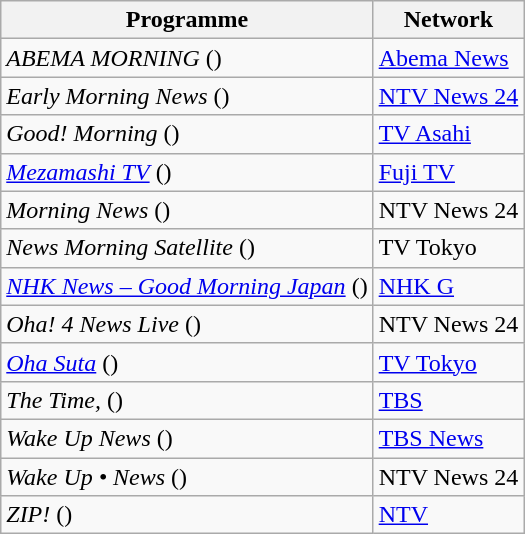<table class="wikitable">
<tr>
<th>Programme</th>
<th>Network</th>
</tr>
<tr>
<td><em>ABEMA MORNING</em> ()</td>
<td><a href='#'>Abema News</a></td>
</tr>
<tr>
<td><em>Early Morning News</em> ()</td>
<td><a href='#'>NTV News 24</a></td>
</tr>
<tr>
<td><em>Good! Morning</em> ()</td>
<td><a href='#'>TV Asahi</a></td>
</tr>
<tr>
<td><em><a href='#'>Mezamashi TV</a></em> ()</td>
<td><a href='#'>Fuji TV</a></td>
</tr>
<tr>
<td><em>Morning News</em> ()</td>
<td>NTV News 24</td>
</tr>
<tr>
<td><em>News Morning Satellite</em> ()</td>
<td>TV Tokyo</td>
</tr>
<tr>
<td><em><a href='#'>NHK News – Good Morning Japan</a></em> ()</td>
<td><a href='#'>NHK G</a></td>
</tr>
<tr>
<td><em>Oha! 4 News Live</em> ()</td>
<td>NTV News 24</td>
</tr>
<tr>
<td><em><a href='#'>Oha Suta</a></em> ()</td>
<td><a href='#'>TV Tokyo</a></td>
</tr>
<tr>
<td><em>The Time,</em> ()</td>
<td><a href='#'>TBS</a></td>
</tr>
<tr>
<td><em>Wake Up News</em> ()</td>
<td><a href='#'>TBS News</a></td>
</tr>
<tr>
<td><em>Wake Up • News</em> ()</td>
<td>NTV News 24</td>
</tr>
<tr>
<td><em>ZIP!</em> ()</td>
<td><a href='#'>NTV</a></td>
</tr>
</table>
